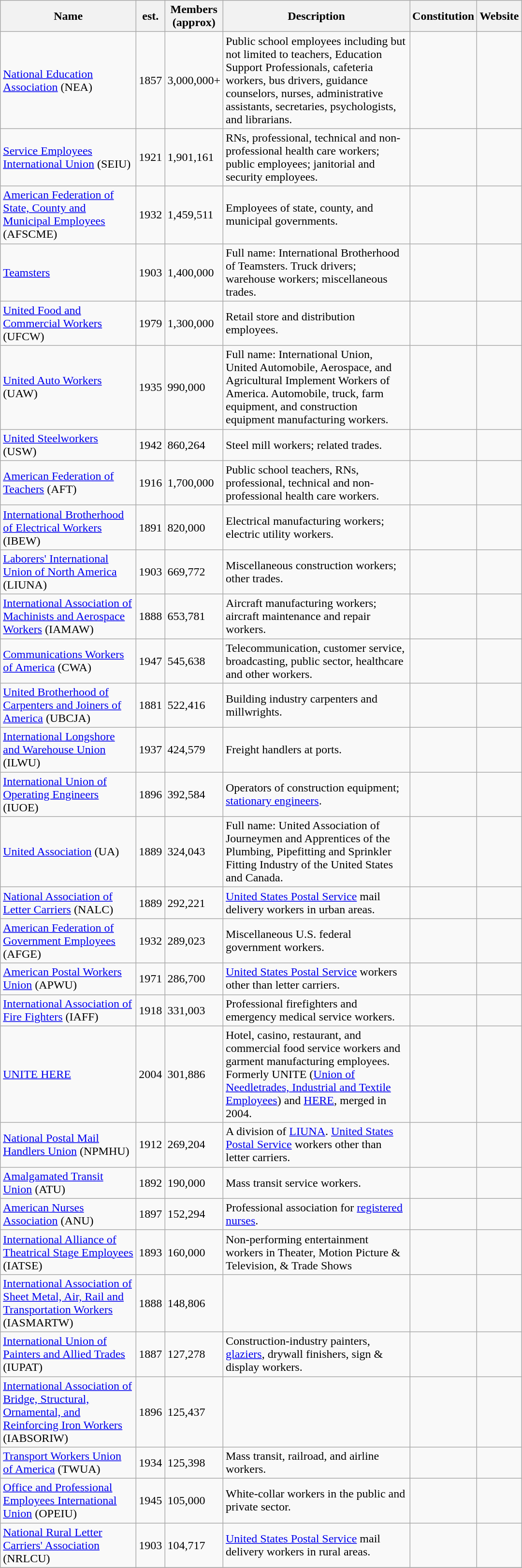<table class="wikitable sortable">
<tr>
<th width="180px">Name</th>
<th width="10px">est.</th>
<th width="5px" data-sort-type=number>Members (approx)</th>
<th width="250">Description</th>
<th width="5pt">Constitution</th>
<th width="10px">Website</th>
</tr>
<tr>
<td><a href='#'>National Education Association</a> (NEA)</td>
<td>1857</td>
<td>3,000,000+</td>
<td>Public school employees including but not limited to teachers, Education Support Professionals, cafeteria workers, bus drivers, guidance counselors, nurses, administrative assistants, secretaries, psychologists, and librarians.</td>
<td></td>
<td></td>
</tr>
<tr>
<td><a href='#'>Service Employees International Union</a> (SEIU)</td>
<td>1921</td>
<td>1,901,161</td>
<td>RNs, professional, technical and non-professional health care workers; public employees; janitorial and security employees.</td>
<td></td>
<td></td>
</tr>
<tr>
<td><a href='#'>American Federation of State, County and Municipal Employees</a> (AFSCME)</td>
<td>1932</td>
<td>1,459,511</td>
<td>Employees of state, county, and municipal governments.</td>
<td></td>
<td></td>
</tr>
<tr>
<td><a href='#'>Teamsters</a></td>
<td>1903</td>
<td>1,400,000</td>
<td>Full name: International Brotherhood of Teamsters. Truck drivers; warehouse workers; miscellaneous trades.</td>
<td></td>
<td></td>
</tr>
<tr>
<td><a href='#'>United Food and Commercial Workers</a> (UFCW)</td>
<td>1979</td>
<td>1,300,000</td>
<td>Retail store and distribution employees.</td>
<td></td>
<td></td>
</tr>
<tr>
<td><a href='#'>United Auto Workers</a> (UAW)</td>
<td>1935</td>
<td>990,000</td>
<td>Full name: International Union, United Automobile, Aerospace, and Agricultural Implement Workers of America. Automobile, truck, farm equipment, and construction equipment manufacturing workers.</td>
<td></td>
<td></td>
</tr>
<tr>
<td><a href='#'>United Steelworkers</a> (USW)</td>
<td>1942</td>
<td>860,264</td>
<td>Steel mill workers; related trades.</td>
<td></td>
<td></td>
</tr>
<tr>
<td><a href='#'>American Federation of Teachers</a> (AFT)</td>
<td>1916</td>
<td>1,700,000</td>
<td>Public school teachers, RNs, professional, technical and non-professional health care workers.</td>
<td></td>
<td></td>
</tr>
<tr>
<td><a href='#'>International Brotherhood of Electrical Workers</a> (IBEW)</td>
<td>1891</td>
<td>820,000</td>
<td>Electrical manufacturing workers; electric utility workers.</td>
<td></td>
<td></td>
</tr>
<tr>
<td><a href='#'>Laborers' International Union of North America</a> (LIUNA)</td>
<td>1903</td>
<td>669,772</td>
<td>Miscellaneous construction workers; other trades.</td>
<td></td>
<td></td>
</tr>
<tr>
<td><a href='#'>International Association of Machinists and Aerospace Workers</a> (IAMAW)</td>
<td>1888</td>
<td>653,781</td>
<td>Aircraft manufacturing workers; aircraft maintenance and repair workers.</td>
<td></td>
<td></td>
</tr>
<tr>
<td><a href='#'>Communications Workers of America</a> (CWA)</td>
<td>1947</td>
<td>545,638</td>
<td>Telecommunication, customer service, broadcasting, public sector, healthcare and other workers.</td>
<td></td>
<td></td>
</tr>
<tr>
<td><a href='#'>United Brotherhood of Carpenters and Joiners of America</a> (UBCJA)</td>
<td>1881</td>
<td>522,416</td>
<td>Building industry carpenters and millwrights.</td>
<td></td>
<td></td>
</tr>
<tr>
<td><a href='#'>International Longshore and Warehouse Union</a> (ILWU)</td>
<td>1937</td>
<td>424,579</td>
<td>Freight handlers at ports.</td>
<td></td>
<td></td>
</tr>
<tr>
<td><a href='#'>International Union of Operating Engineers</a> (IUOE)</td>
<td>1896</td>
<td>392,584</td>
<td>Operators of construction equipment; <a href='#'>stationary engineers</a>.</td>
<td></td>
<td></td>
</tr>
<tr>
<td><a href='#'>United Association</a> (UA)</td>
<td>1889</td>
<td>324,043</td>
<td>Full name: United Association of Journeymen and Apprentices of the Plumbing, Pipefitting and Sprinkler Fitting Industry of the United States and Canada.</td>
<td></td>
<td></td>
</tr>
<tr>
<td><a href='#'>National Association of Letter Carriers</a> (NALC)</td>
<td>1889</td>
<td>292,221</td>
<td><a href='#'>United States Postal Service</a> mail delivery workers in urban areas.</td>
<td></td>
<td></td>
</tr>
<tr>
<td><a href='#'>American Federation of Government Employees</a> (AFGE)</td>
<td>1932</td>
<td>289,023</td>
<td>Miscellaneous U.S. federal government workers.</td>
<td></td>
<td></td>
</tr>
<tr>
<td><a href='#'>American Postal Workers Union</a> (APWU)</td>
<td>1971</td>
<td>286,700</td>
<td><a href='#'>United States Postal Service</a> workers other than letter carriers.</td>
<td></td>
<td></td>
</tr>
<tr>
<td><a href='#'>International Association of Fire Fighters</a> (IAFF)</td>
<td>1918</td>
<td>331,003</td>
<td>Professional firefighters and emergency medical service workers.</td>
<td></td>
<td></td>
</tr>
<tr>
<td><a href='#'>UNITE HERE</a></td>
<td>2004</td>
<td>301,886</td>
<td>Hotel, casino, restaurant, and commercial food service workers and garment manufacturing employees. Formerly UNITE (<a href='#'>Union of Needletrades, Industrial and Textile Employees</a>) and <a href='#'>HERE</a>, merged in 2004.</td>
<td></td>
<td></td>
</tr>
<tr>
<td><a href='#'>National Postal Mail Handlers Union</a> (NPMHU)</td>
<td>1912</td>
<td>269,204</td>
<td>A division of <a href='#'>LIUNA</a>. <a href='#'>United States Postal Service</a> workers other than letter carriers.</td>
<td></td>
<td></td>
</tr>
<tr>
<td><a href='#'>Amalgamated Transit Union</a> (ATU)</td>
<td>1892</td>
<td>190,000</td>
<td>Mass transit service workers.</td>
<td></td>
<td></td>
</tr>
<tr>
<td><a href='#'>American Nurses Association</a> (ANU)</td>
<td>1897</td>
<td>152,294</td>
<td>Professional association for <a href='#'>registered nurses</a>.</td>
<td></td>
<td></td>
</tr>
<tr>
<td><a href='#'>International Alliance of Theatrical Stage Employees</a> (IATSE)</td>
<td>1893</td>
<td>160,000</td>
<td>Non-performing entertainment workers in Theater, Motion Picture & Television, & Trade Shows</td>
<td></td>
<td></td>
</tr>
<tr>
<td><a href='#'>International Association of Sheet Metal, Air, Rail and Transportation Workers</a> (IASMARTW)</td>
<td>1888</td>
<td>148,806</td>
<td></td>
<td></td>
<td></td>
</tr>
<tr>
<td><a href='#'>International Union of Painters and Allied Trades</a> (IUPAT)</td>
<td>1887</td>
<td>127,278</td>
<td>Construction-industry painters, <a href='#'>glaziers</a>, drywall finishers, sign & display workers.</td>
<td></td>
<td></td>
</tr>
<tr>
<td><a href='#'>International Association of Bridge, Structural, Ornamental, and Reinforcing Iron Workers</a> (IABSORIW)</td>
<td>1896</td>
<td>125,437</td>
<td></td>
<td></td>
<td></td>
</tr>
<tr>
<td><a href='#'>Transport Workers Union of America</a> (TWUA)</td>
<td>1934</td>
<td>125,398</td>
<td>Mass transit, railroad, and airline workers.</td>
<td></td>
<td></td>
</tr>
<tr>
<td><a href='#'>Office and Professional Employees International Union</a> (OPEIU)</td>
<td>1945</td>
<td>105,000</td>
<td>White-collar workers in the public and private sector.</td>
<td></td>
<td></td>
</tr>
<tr>
<td><a href='#'>National Rural Letter Carriers' Association</a> (NRLCU)</td>
<td>1903</td>
<td>104,717</td>
<td><a href='#'>United States Postal Service</a> mail delivery workers in rural areas.</td>
<td></td>
<td></td>
</tr>
<tr>
</tr>
</table>
